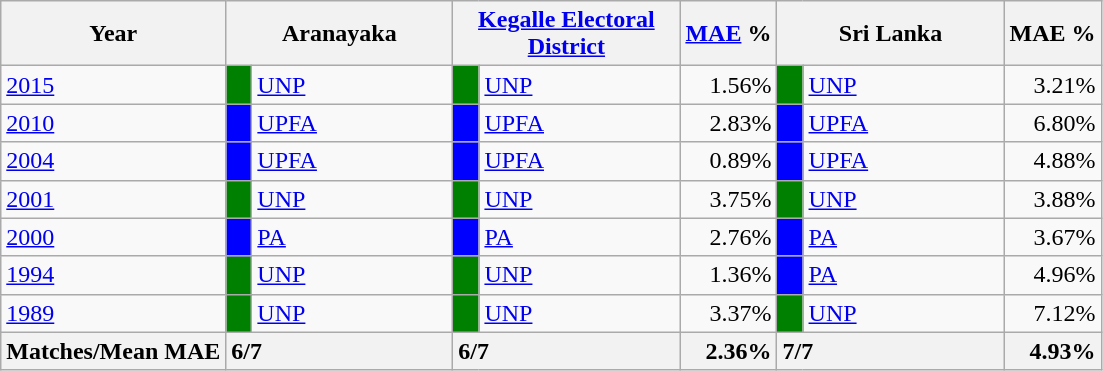<table class="wikitable">
<tr>
<th>Year</th>
<th colspan="2" width="144px">Aranayaka</th>
<th colspan="2" width="144px"><a href='#'>Kegalle Electoral District</a></th>
<th><a href='#'>MAE</a> %</th>
<th colspan="2" width="144px">Sri Lanka</th>
<th>MAE %</th>
</tr>
<tr>
<td><a href='#'>2015</a></td>
<td style="background-color:green;" width="10px"></td>
<td style="text-align:left;"><a href='#'>UNP</a></td>
<td style="background-color:green;" width="10px"></td>
<td style="text-align:left;"><a href='#'>UNP</a></td>
<td style="text-align:right;">1.56%</td>
<td style="background-color:green;" width="10px"></td>
<td style="text-align:left;"><a href='#'>UNP</a></td>
<td style="text-align:right;">3.21%</td>
</tr>
<tr>
<td><a href='#'>2010</a></td>
<td style="background-color:blue;" width="10px"></td>
<td style="text-align:left;"><a href='#'>UPFA</a></td>
<td style="background-color:blue;" width="10px"></td>
<td style="text-align:left;"><a href='#'>UPFA</a></td>
<td style="text-align:right;">2.83%</td>
<td style="background-color:blue;" width="10px"></td>
<td style="text-align:left;"><a href='#'>UPFA</a></td>
<td style="text-align:right;">6.80%</td>
</tr>
<tr>
<td><a href='#'>2004</a></td>
<td style="background-color:blue;" width="10px"></td>
<td style="text-align:left;"><a href='#'>UPFA</a></td>
<td style="background-color:blue;" width="10px"></td>
<td style="text-align:left;"><a href='#'>UPFA</a></td>
<td style="text-align:right;">0.89%</td>
<td style="background-color:blue;" width="10px"></td>
<td style="text-align:left;"><a href='#'>UPFA</a></td>
<td style="text-align:right;">4.88%</td>
</tr>
<tr>
<td><a href='#'>2001</a></td>
<td style="background-color:green;" width="10px"></td>
<td style="text-align:left;"><a href='#'>UNP</a></td>
<td style="background-color:green;" width="10px"></td>
<td style="text-align:left;"><a href='#'>UNP</a></td>
<td style="text-align:right;">3.75%</td>
<td style="background-color:green;" width="10px"></td>
<td style="text-align:left;"><a href='#'>UNP</a></td>
<td style="text-align:right;">3.88%</td>
</tr>
<tr>
<td><a href='#'>2000</a></td>
<td style="background-color:blue;" width="10px"></td>
<td style="text-align:left;"><a href='#'>PA</a></td>
<td style="background-color:blue;" width="10px"></td>
<td style="text-align:left;"><a href='#'>PA</a></td>
<td style="text-align:right;">2.76%</td>
<td style="background-color:blue;" width="10px"></td>
<td style="text-align:left;"><a href='#'>PA</a></td>
<td style="text-align:right;">3.67%</td>
</tr>
<tr>
<td><a href='#'>1994</a></td>
<td style="background-color:green;" width="10px"></td>
<td style="text-align:left;"><a href='#'>UNP</a></td>
<td style="background-color:green;" width="10px"></td>
<td style="text-align:left;"><a href='#'>UNP</a></td>
<td style="text-align:right;">1.36%</td>
<td style="background-color:blue;" width="10px"></td>
<td style="text-align:left;"><a href='#'>PA</a></td>
<td style="text-align:right;">4.96%</td>
</tr>
<tr>
<td><a href='#'>1989</a></td>
<td style="background-color:green;" width="10px"></td>
<td style="text-align:left;"><a href='#'>UNP</a></td>
<td style="background-color:green;" width="10px"></td>
<td style="text-align:left;"><a href='#'>UNP</a></td>
<td style="text-align:right;">3.37%</td>
<td style="background-color:green;" width="10px"></td>
<td style="text-align:left;"><a href='#'>UNP</a></td>
<td style="text-align:right;">7.12%</td>
</tr>
<tr>
<th>Matches/Mean MAE</th>
<th style="text-align:left;"colspan="2" width="144px">6/7</th>
<th style="text-align:left;"colspan="2" width="144px">6/7</th>
<th style="text-align:right;">2.36%</th>
<th style="text-align:left;"colspan="2" width="144px">7/7</th>
<th style="text-align:right;">4.93%</th>
</tr>
</table>
